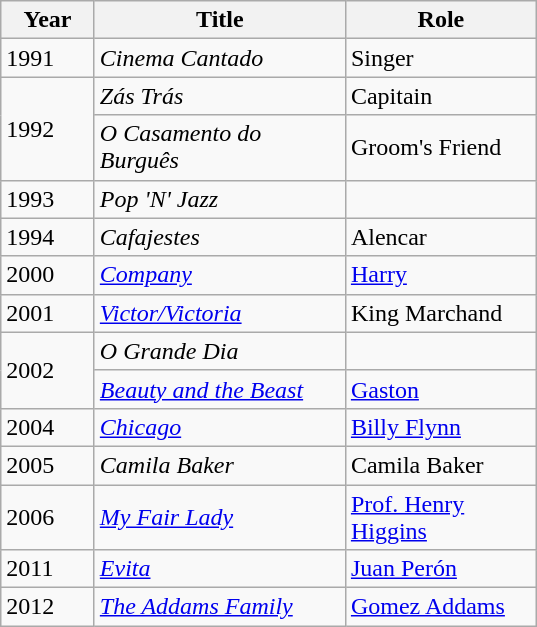<table class="wikitable sortable">
<tr>
<th width=055>Year</th>
<th width=160>Title</th>
<th width=120>Role</th>
</tr>
<tr>
<td>1991</td>
<td><em>Cinema Cantado</em></td>
<td>Singer</td>
</tr>
<tr>
<td rowspan=2>1992</td>
<td><em>Zás Trás</em></td>
<td>Capitain</td>
</tr>
<tr>
<td><em>O Casamento do Burguês</em></td>
<td>Groom's Friend</td>
</tr>
<tr>
<td>1993</td>
<td><em>Pop 'N' Jazz</em></td>
<td></td>
</tr>
<tr>
<td>1994</td>
<td><em>Cafajestes</em></td>
<td>Alencar</td>
</tr>
<tr>
<td>2000</td>
<td><em><a href='#'>Company</a></em></td>
<td><a href='#'>Harry</a></td>
</tr>
<tr>
<td>2001</td>
<td><em><a href='#'>Victor/Victoria</a></em></td>
<td>King Marchand</td>
</tr>
<tr>
<td rowspan=2>2002</td>
<td><em>O Grande Dia</em></td>
<td></td>
</tr>
<tr>
<td><em><a href='#'>Beauty and the Beast</a></em></td>
<td><a href='#'>Gaston</a></td>
</tr>
<tr>
<td>2004</td>
<td><em><a href='#'>Chicago</a></em></td>
<td><a href='#'>Billy Flynn</a></td>
</tr>
<tr>
<td>2005</td>
<td><em>Camila Baker</em></td>
<td>Camila Baker</td>
</tr>
<tr>
<td>2006</td>
<td><em><a href='#'>My Fair Lady</a></em></td>
<td><a href='#'>Prof. Henry Higgins</a></td>
</tr>
<tr>
<td>2011</td>
<td><em><a href='#'>Evita</a></em></td>
<td><a href='#'>Juan Perón</a></td>
</tr>
<tr>
<td>2012</td>
<td><em><a href='#'>The Addams Family</a></em></td>
<td><a href='#'>Gomez Addams</a></td>
</tr>
</table>
